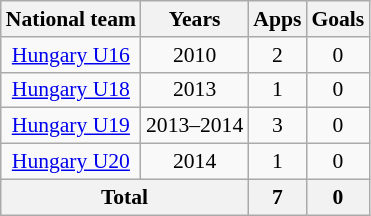<table class="wikitable" style="font-size:90%; text-align: center;">
<tr>
<th>National team</th>
<th>Years</th>
<th>Apps</th>
<th>Goals</th>
</tr>
<tr>
<td rowspan=1><a href='#'>Hungary U16</a></td>
<td>2010</td>
<td>2</td>
<td>0</td>
</tr>
<tr>
<td rowspan=1><a href='#'>Hungary U18</a></td>
<td>2013</td>
<td>1</td>
<td>0</td>
</tr>
<tr>
<td rowspan=1><a href='#'>Hungary U19</a></td>
<td>2013–2014</td>
<td>3</td>
<td>0</td>
</tr>
<tr>
<td rowspan=1><a href='#'>Hungary U20</a></td>
<td>2014</td>
<td>1</td>
<td>0</td>
</tr>
<tr>
<th colspan=2>Total</th>
<th>7</th>
<th>0</th>
</tr>
</table>
